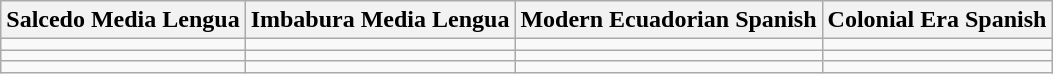<table class="wikitable">
<tr>
<th>Salcedo Media Lengua</th>
<th>Imbabura Media Lengua</th>
<th>Modern Ecuadorian Spanish</th>
<th>Colonial Era Spanish</th>
</tr>
<tr>
<td></td>
<td></td>
<td></td>
<td></td>
</tr>
<tr>
<td></td>
<td></td>
<td></td>
<td></td>
</tr>
<tr>
<td></td>
<td></td>
<td></td>
<td></td>
</tr>
</table>
